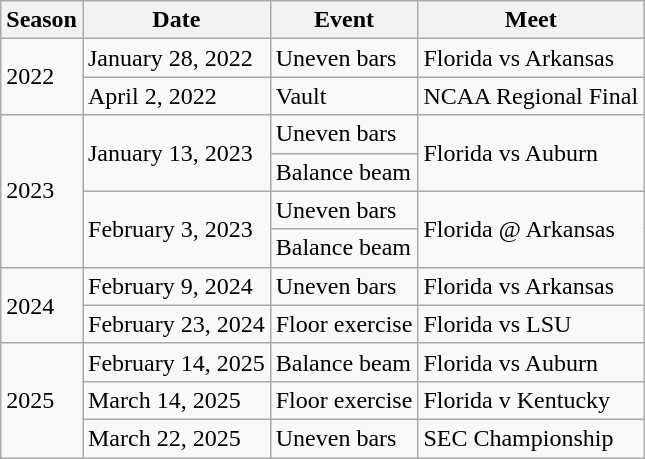<table class="wikitable">
<tr>
<th>Season</th>
<th>Date</th>
<th>Event</th>
<th>Meet</th>
</tr>
<tr>
<td rowspan="2">2022</td>
<td>January 28, 2022</td>
<td>Uneven bars</td>
<td>Florida vs Arkansas</td>
</tr>
<tr>
<td>April 2, 2022</td>
<td>Vault</td>
<td>NCAA Regional Final</td>
</tr>
<tr>
<td rowspan="4">2023</td>
<td rowspan="2">January 13, 2023</td>
<td>Uneven bars</td>
<td rowspan="2">Florida vs Auburn</td>
</tr>
<tr>
<td>Balance beam</td>
</tr>
<tr>
<td rowspan="2">February 3, 2023</td>
<td>Uneven bars</td>
<td rowspan="2">Florida @ Arkansas</td>
</tr>
<tr>
<td>Balance beam</td>
</tr>
<tr>
<td rowspan="2">2024</td>
<td>February 9, 2024</td>
<td>Uneven bars</td>
<td>Florida vs Arkansas</td>
</tr>
<tr>
<td>February 23, 2024</td>
<td>Floor exercise</td>
<td>Florida vs LSU</td>
</tr>
<tr>
<td rowspan="3">2025</td>
<td>February 14, 2025</td>
<td>Balance beam</td>
<td>Florida vs Auburn</td>
</tr>
<tr>
<td>March 14, 2025</td>
<td>Floor exercise</td>
<td>Florida v Kentucky</td>
</tr>
<tr>
<td>March 22, 2025</td>
<td>Uneven bars</td>
<td>SEC Championship</td>
</tr>
</table>
